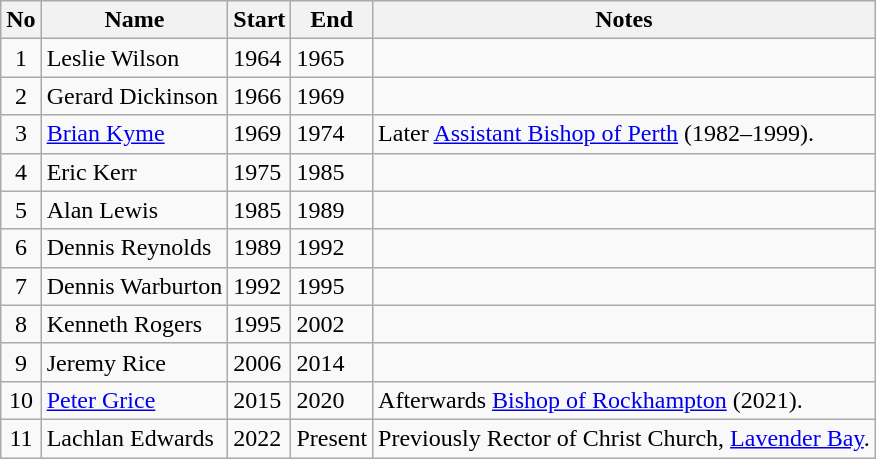<table class="wikitable sortable">
<tr>
<th>No</th>
<th>Name</th>
<th>Start</th>
<th>End</th>
<th>Notes</th>
</tr>
<tr>
<td style="text-align: center;">1</td>
<td>Leslie Wilson</td>
<td>1964</td>
<td>1965</td>
<td></td>
</tr>
<tr>
<td style="text-align: center;">2</td>
<td>Gerard Dickinson</td>
<td>1966</td>
<td>1969</td>
<td></td>
</tr>
<tr>
<td style="text-align: center;">3</td>
<td><a href='#'>Brian Kyme</a></td>
<td>1969</td>
<td>1974</td>
<td>Later <a href='#'>Assistant Bishop of Perth</a> (1982–1999).</td>
</tr>
<tr>
<td style="text-align: center;">4</td>
<td>Eric Kerr</td>
<td>1975</td>
<td>1985</td>
<td></td>
</tr>
<tr>
<td style="text-align: center;">5</td>
<td>Alan Lewis</td>
<td>1985</td>
<td>1989</td>
<td></td>
</tr>
<tr>
<td style="text-align: center;">6</td>
<td>Dennis Reynolds</td>
<td>1989</td>
<td>1992</td>
<td></td>
</tr>
<tr>
<td style="text-align: center;">7</td>
<td>Dennis Warburton</td>
<td>1992</td>
<td>1995</td>
<td></td>
</tr>
<tr>
<td style="text-align: center;">8</td>
<td>Kenneth Rogers</td>
<td>1995</td>
<td>2002</td>
<td></td>
</tr>
<tr>
<td style="text-align: center;">9</td>
<td>Jeremy Rice</td>
<td>2006</td>
<td>2014</td>
<td></td>
</tr>
<tr>
<td style="text-align: center;">10</td>
<td><a href='#'>Peter Grice</a></td>
<td>2015</td>
<td>2020</td>
<td>Afterwards <a href='#'>Bishop of Rockhampton</a> (2021).</td>
</tr>
<tr>
<td style="text-align: center;">11</td>
<td>Lachlan Edwards</td>
<td>2022</td>
<td>Present</td>
<td>Previously Rector of Christ Church, <a href='#'>Lavender Bay</a>.</td>
</tr>
</table>
